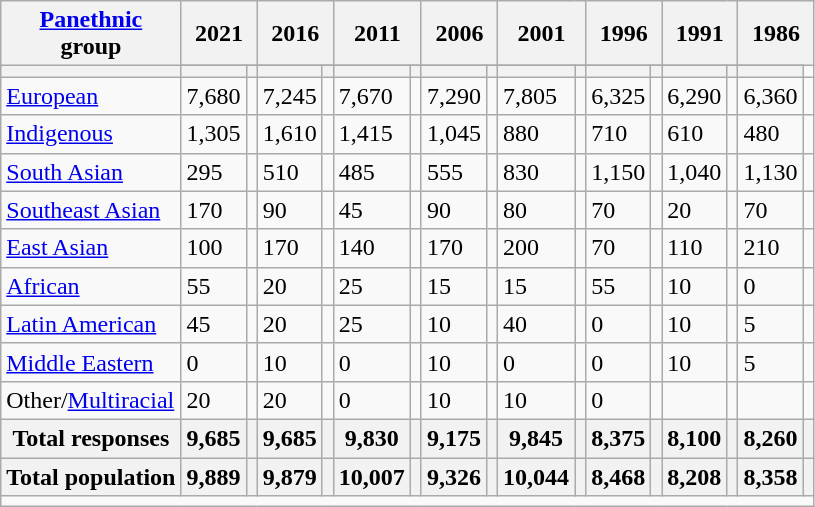<table class="wikitable collapsible sortable">
<tr>
<th rowspan="2"><a href='#'>Panethnic</a><br>group</th>
<th colspan="2">2021</th>
<th colspan="2">2016</th>
<th colspan="2">2011</th>
<th colspan="2">2006</th>
<th colspan="2">2001</th>
<th colspan="2">1996</th>
<th colspan="2">1991</th>
<th colspan="2">1986</th>
</tr>
<tr>
</tr>
<tr>
<th><a href='#'></a></th>
<th></th>
<th></th>
<th></th>
<th></th>
<th></th>
<th></th>
<th></th>
<th></th>
<th></th>
<th></th>
<th></th>
<th></th>
<th></th>
<th></th>
<th></th>
</tr>
<tr>
<td><a href='#'>European</a></td>
<td>7,680</td>
<td></td>
<td>7,245</td>
<td></td>
<td>7,670</td>
<td></td>
<td>7,290</td>
<td></td>
<td>7,805</td>
<td></td>
<td>6,325</td>
<td></td>
<td>6,290</td>
<td></td>
<td>6,360</td>
<td></td>
</tr>
<tr>
<td><a href='#'>Indigenous</a></td>
<td>1,305</td>
<td></td>
<td>1,610</td>
<td></td>
<td>1,415</td>
<td></td>
<td>1,045</td>
<td></td>
<td>880</td>
<td></td>
<td>710</td>
<td></td>
<td>610</td>
<td></td>
<td>480</td>
<td></td>
</tr>
<tr>
<td><a href='#'>South Asian</a></td>
<td>295</td>
<td></td>
<td>510</td>
<td></td>
<td>485</td>
<td></td>
<td>555</td>
<td></td>
<td>830</td>
<td></td>
<td>1,150</td>
<td></td>
<td>1,040</td>
<td></td>
<td>1,130</td>
<td></td>
</tr>
<tr>
<td><a href='#'>Southeast Asian</a></td>
<td>170</td>
<td></td>
<td>90</td>
<td></td>
<td>45</td>
<td></td>
<td>90</td>
<td></td>
<td>80</td>
<td></td>
<td>70</td>
<td></td>
<td>20</td>
<td></td>
<td>70</td>
<td></td>
</tr>
<tr>
<td><a href='#'>East Asian</a></td>
<td>100</td>
<td></td>
<td>170</td>
<td></td>
<td>140</td>
<td></td>
<td>170</td>
<td></td>
<td>200</td>
<td></td>
<td>70</td>
<td></td>
<td>110</td>
<td></td>
<td>210</td>
<td></td>
</tr>
<tr>
<td><a href='#'>African</a></td>
<td>55</td>
<td></td>
<td>20</td>
<td></td>
<td>25</td>
<td></td>
<td>15</td>
<td></td>
<td>15</td>
<td></td>
<td>55</td>
<td></td>
<td>10</td>
<td></td>
<td>0</td>
<td></td>
</tr>
<tr>
<td><a href='#'>Latin American</a></td>
<td>45</td>
<td></td>
<td>20</td>
<td></td>
<td>25</td>
<td></td>
<td>10</td>
<td></td>
<td>40</td>
<td></td>
<td>0</td>
<td></td>
<td>10</td>
<td></td>
<td>5</td>
<td></td>
</tr>
<tr>
<td><a href='#'>Middle Eastern</a></td>
<td>0</td>
<td></td>
<td>10</td>
<td></td>
<td>0</td>
<td></td>
<td>10</td>
<td></td>
<td>0</td>
<td></td>
<td>0</td>
<td></td>
<td>10</td>
<td></td>
<td>5</td>
<td></td>
</tr>
<tr>
<td>Other/<a href='#'>Multiracial</a></td>
<td>20</td>
<td></td>
<td>20</td>
<td></td>
<td>0</td>
<td></td>
<td>10</td>
<td></td>
<td>10</td>
<td></td>
<td>0</td>
<td></td>
<td></td>
<td></td>
<td></td>
<td></td>
</tr>
<tr>
<th>Total responses</th>
<th>9,685</th>
<th></th>
<th>9,685</th>
<th></th>
<th>9,830</th>
<th></th>
<th>9,175</th>
<th></th>
<th>9,845</th>
<th></th>
<th>8,375</th>
<th></th>
<th>8,100</th>
<th></th>
<th>8,260</th>
<th></th>
</tr>
<tr>
<th>Total population</th>
<th>9,889</th>
<th></th>
<th>9,879</th>
<th></th>
<th>10,007</th>
<th></th>
<th>9,326</th>
<th></th>
<th>10,044</th>
<th></th>
<th>8,468</th>
<th></th>
<th>8,208</th>
<th></th>
<th>8,358</th>
<th></th>
</tr>
<tr class="sortbottom">
<td colspan="20"></td>
</tr>
</table>
